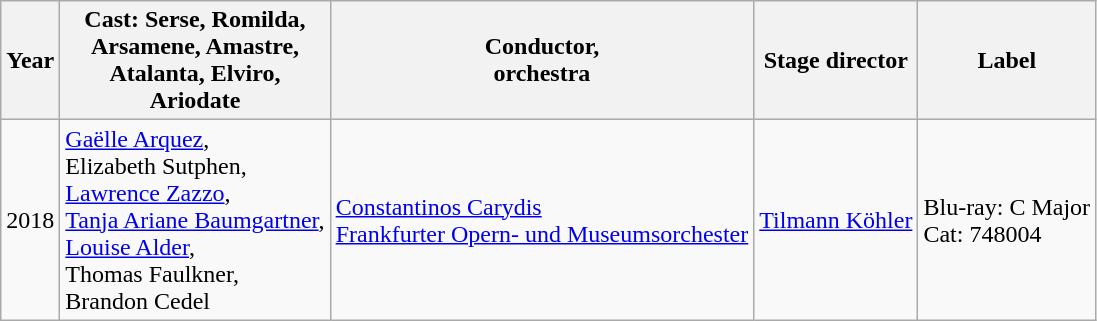<table class="wikitable">
<tr>
<th>Year</th>
<th>Cast: Serse, Romilda,<br>Arsamene, Amastre,<br>Atalanta, Elviro,<br>Ariodate</th>
<th>Conductor,<br>orchestra</th>
<th>Stage director</th>
<th>Label</th>
</tr>
<tr>
<td>2018</td>
<td><a href='#'>Gaëlle Arquez</a>,<br>Elizabeth Sutphen,<br><a href='#'>Lawrence Zazzo</a>,<br><a href='#'>Tanja Ariane Baumgartner</a>,<br><a href='#'>Louise Alder</a>,<br>Thomas Faulkner,<br>Brandon Cedel</td>
<td><a href='#'>Constantinos Carydis</a><br><a href='#'>Frankfurter Opern- und Museumsorchester</a></td>
<td><a href='#'>Tilmann Köhler</a></td>
<td>Blu-ray: C Major<br>Cat: 748004</td>
</tr>
</table>
